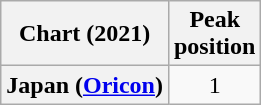<table class="wikitable sortable plainrowheaders" style="text-align:center">
<tr>
<th scope="col">Chart (2021)</th>
<th scope="col">Peak<br>position</th>
</tr>
<tr>
<th scope="row">Japan (<a href='#'>Oricon</a>)</th>
<td>1</td>
</tr>
</table>
